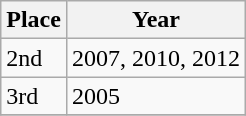<table class="wikitable">
<tr>
<th>Place</th>
<th>Year</th>
</tr>
<tr>
<td>2nd</td>
<td>2007, 2010, 2012</td>
</tr>
<tr>
<td>3rd</td>
<td>2005</td>
</tr>
<tr>
</tr>
</table>
